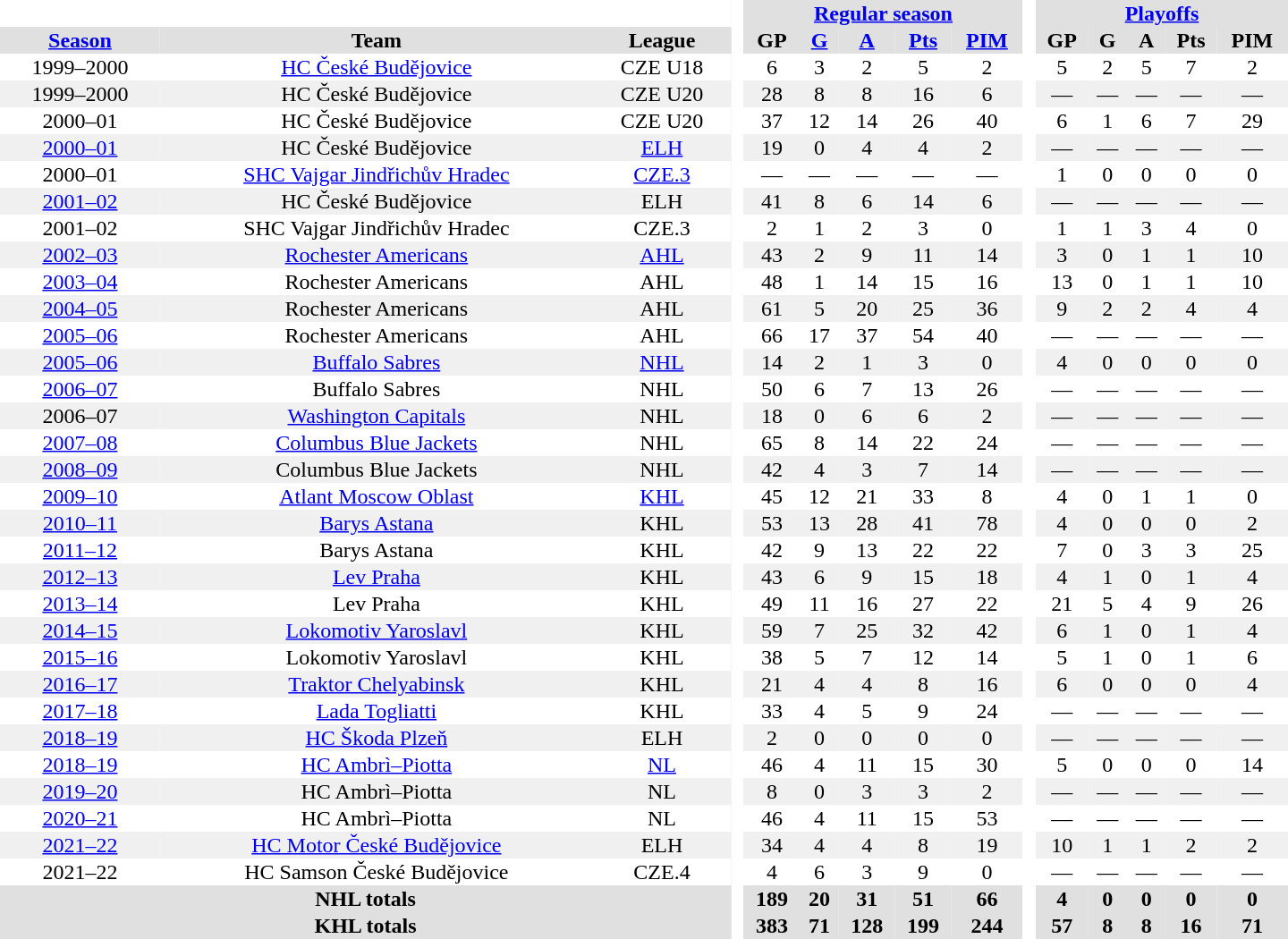<table border="0" cellpadding="1" cellspacing="0" style="text-align:center; width:60em;">
<tr style="background:#e0e0e0;">
<th colspan="3"  bgcolor="#ffffff"> </th>
<th rowspan="99" bgcolor="#ffffff"> </th>
<th colspan="5"><a href='#'>Regular season</a></th>
<th rowspan="99" bgcolor="#ffffff"> </th>
<th colspan="5"><a href='#'>Playoffs</a></th>
</tr>
<tr style="background:#e0e0e0;">
<th><a href='#'>Season</a></th>
<th>Team</th>
<th>League</th>
<th>GP</th>
<th><a href='#'>G</a></th>
<th><a href='#'>A</a></th>
<th><a href='#'>Pts</a></th>
<th><a href='#'>PIM</a></th>
<th>GP</th>
<th>G</th>
<th>A</th>
<th>Pts</th>
<th>PIM</th>
</tr>
<tr>
<td>1999–2000</td>
<td><a href='#'>HC České Budějovice</a></td>
<td>CZE U18</td>
<td>6</td>
<td>3</td>
<td>2</td>
<td>5</td>
<td>2</td>
<td>5</td>
<td>2</td>
<td>5</td>
<td>7</td>
<td>2</td>
</tr>
<tr bgcolor="#f0f0f0">
<td>1999–2000</td>
<td>HC České Budějovice</td>
<td>CZE U20</td>
<td>28</td>
<td>8</td>
<td>8</td>
<td>16</td>
<td>6</td>
<td>—</td>
<td>—</td>
<td>—</td>
<td>—</td>
<td>—</td>
</tr>
<tr>
<td>2000–01</td>
<td>HC České Budějovice</td>
<td>CZE U20</td>
<td>37</td>
<td>12</td>
<td>14</td>
<td>26</td>
<td>40</td>
<td>6</td>
<td>1</td>
<td>6</td>
<td>7</td>
<td>29</td>
</tr>
<tr bgcolor="#f0f0f0">
<td><a href='#'>2000–01</a></td>
<td>HC České Budějovice</td>
<td><a href='#'>ELH</a></td>
<td>19</td>
<td>0</td>
<td>4</td>
<td>4</td>
<td>2</td>
<td>—</td>
<td>—</td>
<td>—</td>
<td>—</td>
<td>—</td>
</tr>
<tr>
<td>2000–01</td>
<td><a href='#'>SHC Vajgar Jindřichův Hradec</a></td>
<td><a href='#'>CZE.3</a></td>
<td>—</td>
<td>—</td>
<td>—</td>
<td>—</td>
<td>—</td>
<td>1</td>
<td>0</td>
<td>0</td>
<td>0</td>
<td>0</td>
</tr>
<tr bgcolor="#f0f0f0">
<td><a href='#'>2001–02</a></td>
<td>HC České Budějovice</td>
<td>ELH</td>
<td>41</td>
<td>8</td>
<td>6</td>
<td>14</td>
<td>6</td>
<td>—</td>
<td>—</td>
<td>—</td>
<td>—</td>
<td>—</td>
</tr>
<tr>
<td>2001–02</td>
<td>SHC Vajgar Jindřichův Hradec</td>
<td>CZE.3</td>
<td>2</td>
<td>1</td>
<td>2</td>
<td>3</td>
<td>0</td>
<td>1</td>
<td>1</td>
<td>3</td>
<td>4</td>
<td>0</td>
</tr>
<tr bgcolor="#f0f0f0">
<td><a href='#'>2002–03</a></td>
<td><a href='#'>Rochester Americans</a></td>
<td><a href='#'>AHL</a></td>
<td>43</td>
<td>2</td>
<td>9</td>
<td>11</td>
<td>14</td>
<td>3</td>
<td>0</td>
<td>1</td>
<td>1</td>
<td>10</td>
</tr>
<tr>
<td><a href='#'>2003–04</a></td>
<td>Rochester Americans</td>
<td>AHL</td>
<td>48</td>
<td>1</td>
<td>14</td>
<td>15</td>
<td>16</td>
<td>13</td>
<td>0</td>
<td>1</td>
<td>1</td>
<td>10</td>
</tr>
<tr bgcolor="#f0f0f0">
<td><a href='#'>2004–05</a></td>
<td>Rochester Americans</td>
<td>AHL</td>
<td>61</td>
<td>5</td>
<td>20</td>
<td>25</td>
<td>36</td>
<td>9</td>
<td>2</td>
<td>2</td>
<td>4</td>
<td>4</td>
</tr>
<tr>
<td><a href='#'>2005–06</a></td>
<td>Rochester Americans</td>
<td>AHL</td>
<td>66</td>
<td>17</td>
<td>37</td>
<td>54</td>
<td>40</td>
<td>—</td>
<td>—</td>
<td>—</td>
<td>—</td>
<td>—</td>
</tr>
<tr bgcolor="#f0f0f0">
<td><a href='#'>2005–06</a></td>
<td><a href='#'>Buffalo Sabres</a></td>
<td><a href='#'>NHL</a></td>
<td>14</td>
<td>2</td>
<td>1</td>
<td>3</td>
<td>0</td>
<td>4</td>
<td>0</td>
<td>0</td>
<td>0</td>
<td>0</td>
</tr>
<tr>
<td><a href='#'>2006–07</a></td>
<td>Buffalo Sabres</td>
<td>NHL</td>
<td>50</td>
<td>6</td>
<td>7</td>
<td>13</td>
<td>26</td>
<td>—</td>
<td>—</td>
<td>—</td>
<td>—</td>
<td>—</td>
</tr>
<tr bgcolor="#f0f0f0">
<td>2006–07</td>
<td><a href='#'>Washington Capitals</a></td>
<td>NHL</td>
<td>18</td>
<td>0</td>
<td>6</td>
<td>6</td>
<td>2</td>
<td>—</td>
<td>—</td>
<td>—</td>
<td>—</td>
<td>—</td>
</tr>
<tr>
<td><a href='#'>2007–08</a></td>
<td><a href='#'>Columbus Blue Jackets</a></td>
<td>NHL</td>
<td>65</td>
<td>8</td>
<td>14</td>
<td>22</td>
<td>24</td>
<td>—</td>
<td>—</td>
<td>—</td>
<td>—</td>
<td>—</td>
</tr>
<tr bgcolor="#f0f0f0">
<td><a href='#'>2008–09</a></td>
<td>Columbus Blue Jackets</td>
<td>NHL</td>
<td>42</td>
<td>4</td>
<td>3</td>
<td>7</td>
<td>14</td>
<td>—</td>
<td>—</td>
<td>—</td>
<td>—</td>
<td>—</td>
</tr>
<tr>
<td><a href='#'>2009–10</a></td>
<td><a href='#'>Atlant Moscow Oblast</a></td>
<td><a href='#'>KHL</a></td>
<td>45</td>
<td>12</td>
<td>21</td>
<td>33</td>
<td>8</td>
<td>4</td>
<td>0</td>
<td>1</td>
<td>1</td>
<td>0</td>
</tr>
<tr bgcolor="#f0f0f0">
<td><a href='#'>2010–11</a></td>
<td><a href='#'>Barys Astana</a></td>
<td>KHL</td>
<td>53</td>
<td>13</td>
<td>28</td>
<td>41</td>
<td>78</td>
<td>4</td>
<td>0</td>
<td>0</td>
<td>0</td>
<td>2</td>
</tr>
<tr>
<td><a href='#'>2011–12</a></td>
<td>Barys Astana</td>
<td>KHL</td>
<td>42</td>
<td>9</td>
<td>13</td>
<td>22</td>
<td>22</td>
<td>7</td>
<td>0</td>
<td>3</td>
<td>3</td>
<td>25</td>
</tr>
<tr bgcolor="#f0f0f0">
<td><a href='#'>2012–13</a></td>
<td><a href='#'>Lev Praha</a></td>
<td>KHL</td>
<td>43</td>
<td>6</td>
<td>9</td>
<td>15</td>
<td>18</td>
<td>4</td>
<td>1</td>
<td>0</td>
<td>1</td>
<td>4</td>
</tr>
<tr>
<td><a href='#'>2013–14</a></td>
<td>Lev Praha</td>
<td>KHL</td>
<td>49</td>
<td>11</td>
<td>16</td>
<td>27</td>
<td>22</td>
<td>21</td>
<td>5</td>
<td>4</td>
<td>9</td>
<td>26</td>
</tr>
<tr bgcolor="#f0f0f0">
<td><a href='#'>2014–15</a></td>
<td><a href='#'>Lokomotiv Yaroslavl</a></td>
<td>KHL</td>
<td>59</td>
<td>7</td>
<td>25</td>
<td>32</td>
<td>42</td>
<td>6</td>
<td>1</td>
<td>0</td>
<td>1</td>
<td>4</td>
</tr>
<tr>
<td><a href='#'>2015–16</a></td>
<td>Lokomotiv Yaroslavl</td>
<td>KHL</td>
<td>38</td>
<td>5</td>
<td>7</td>
<td>12</td>
<td>14</td>
<td>5</td>
<td>1</td>
<td>0</td>
<td>1</td>
<td>6</td>
</tr>
<tr bgcolor="#f0f0f0">
<td><a href='#'>2016–17</a></td>
<td><a href='#'>Traktor Chelyabinsk</a></td>
<td>KHL</td>
<td>21</td>
<td>4</td>
<td>4</td>
<td>8</td>
<td>16</td>
<td>6</td>
<td>0</td>
<td>0</td>
<td>0</td>
<td>4</td>
</tr>
<tr>
<td><a href='#'>2017–18</a></td>
<td><a href='#'>Lada Togliatti</a></td>
<td>KHL</td>
<td>33</td>
<td>4</td>
<td>5</td>
<td>9</td>
<td>24</td>
<td>—</td>
<td>—</td>
<td>—</td>
<td>—</td>
<td>—</td>
</tr>
<tr bgcolor="#f0f0f0">
<td><a href='#'>2018–19</a></td>
<td><a href='#'>HC Škoda Plzeň</a></td>
<td>ELH</td>
<td>2</td>
<td>0</td>
<td>0</td>
<td>0</td>
<td>0</td>
<td>—</td>
<td>—</td>
<td>—</td>
<td>—</td>
<td>—</td>
</tr>
<tr>
<td><a href='#'>2018–19</a></td>
<td><a href='#'>HC Ambrì–Piotta</a></td>
<td><a href='#'>NL</a></td>
<td>46</td>
<td>4</td>
<td>11</td>
<td>15</td>
<td>30</td>
<td>5</td>
<td>0</td>
<td>0</td>
<td>0</td>
<td>14</td>
</tr>
<tr bgcolor="#f0f0f0">
<td><a href='#'>2019–20</a></td>
<td>HC Ambrì–Piotta</td>
<td>NL</td>
<td>8</td>
<td>0</td>
<td>3</td>
<td>3</td>
<td>2</td>
<td>—</td>
<td>—</td>
<td>—</td>
<td>—</td>
<td>—</td>
</tr>
<tr>
<td><a href='#'>2020–21</a></td>
<td>HC Ambrì–Piotta</td>
<td>NL</td>
<td>46</td>
<td>4</td>
<td>11</td>
<td>15</td>
<td>53</td>
<td>—</td>
<td>—</td>
<td>—</td>
<td>—</td>
<td>—</td>
</tr>
<tr bgcolor="#f0f0f0">
<td><a href='#'>2021–22</a></td>
<td><a href='#'>HC Motor České Budějovice</a></td>
<td>ELH</td>
<td>34</td>
<td>4</td>
<td>4</td>
<td>8</td>
<td>19</td>
<td>10</td>
<td>1</td>
<td>1</td>
<td>2</td>
<td>2</td>
</tr>
<tr>
<td>2021–22</td>
<td>HC Samson České Budějovice</td>
<td>CZE.4</td>
<td>4</td>
<td>6</td>
<td>3</td>
<td>9</td>
<td>0</td>
<td>—</td>
<td>—</td>
<td>—</td>
<td>—</td>
<td>—</td>
</tr>
<tr bgcolor="#e0e0e0">
<th colspan="3">NHL totals</th>
<th>189</th>
<th>20</th>
<th>31</th>
<th>51</th>
<th>66</th>
<th>4</th>
<th>0</th>
<th>0</th>
<th>0</th>
<th>0</th>
</tr>
<tr bgcolor="#e0e0e0">
<th colspan="3">KHL totals</th>
<th>383</th>
<th>71</th>
<th>128</th>
<th>199</th>
<th>244</th>
<th>57</th>
<th>8</th>
<th>8</th>
<th>16</th>
<th>71</th>
</tr>
</table>
